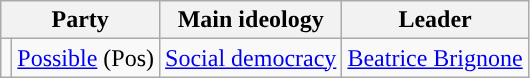<table class=wikitable style=text-align:left>
<tr>
<th colspan=2>Party</th>
<th>Main ideology</th>
<th>Leader</th>
</tr>
<tr>
<td></td>
<td><a href='#'>Possible</a> (Pos)</td>
<td><a href='#'>Social democracy</a></td>
<td><a href='#'>Beatrice Brignone</a></td>
</tr>
</table>
